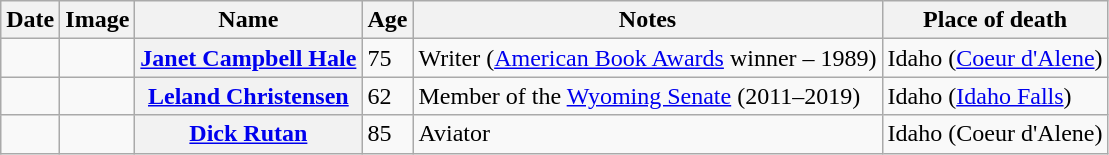<table class="wikitable sortable plainrowheaders">
<tr valign=bottom>
<th scope="col">Date</th>
<th scope="col">Image</th>
<th scope="col">Name</th>
<th scope="col">Age</th>
<th scope="col">Notes</th>
<th scope="col">Place of death</th>
</tr>
<tr>
<td></td>
<td></td>
<th scope="row"><a href='#'>Janet Campbell Hale</a></th>
<td>75</td>
<td>Writer (<a href='#'>American Book Awards</a> winner – 1989)</td>
<td>Idaho (<a href='#'>Coeur d'Alene</a>)</td>
</tr>
<tr>
<td></td>
<td></td>
<th scope="row"><a href='#'>Leland Christensen</a></th>
<td>62</td>
<td>Member of the <a href='#'>Wyoming Senate</a> (2011–2019)</td>
<td>Idaho (<a href='#'>Idaho Falls</a>)</td>
</tr>
<tr>
<td></td>
<td></td>
<th scope="row"><a href='#'>Dick Rutan</a></th>
<td>85</td>
<td>Aviator</td>
<td>Idaho (Coeur d'Alene)</td>
</tr>
</table>
